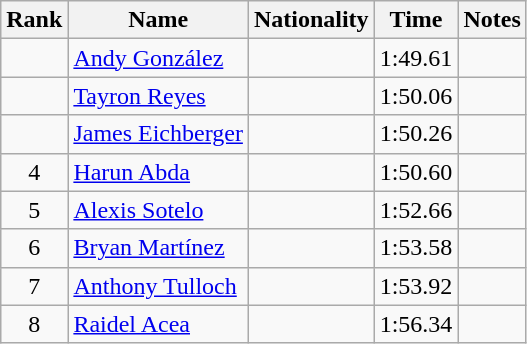<table class="wikitable sortable" style="text-align:center">
<tr>
<th>Rank</th>
<th>Name</th>
<th>Nationality</th>
<th>Time</th>
<th>Notes</th>
</tr>
<tr>
<td></td>
<td align=left><a href='#'>Andy González</a></td>
<td></td>
<td>1:49.61</td>
<td></td>
</tr>
<tr>
<td></td>
<td align=left><a href='#'>Tayron Reyes</a></td>
<td></td>
<td>1:50.06</td>
<td></td>
</tr>
<tr>
<td></td>
<td align=left><a href='#'>James Eichberger</a></td>
<td></td>
<td>1:50.26</td>
<td></td>
</tr>
<tr>
<td>4</td>
<td align=left><a href='#'>Harun Abda</a></td>
<td></td>
<td>1:50.60</td>
<td></td>
</tr>
<tr>
<td>5</td>
<td align=left><a href='#'>Alexis Sotelo</a></td>
<td></td>
<td>1:52.66</td>
<td></td>
</tr>
<tr>
<td>6</td>
<td align=left><a href='#'>Bryan Martínez</a></td>
<td></td>
<td>1:53.58</td>
<td></td>
</tr>
<tr>
<td>7</td>
<td align=left><a href='#'>Anthony Tulloch</a></td>
<td></td>
<td>1:53.92</td>
<td></td>
</tr>
<tr>
<td>8</td>
<td align=left><a href='#'>Raidel Acea</a></td>
<td></td>
<td>1:56.34</td>
<td></td>
</tr>
</table>
